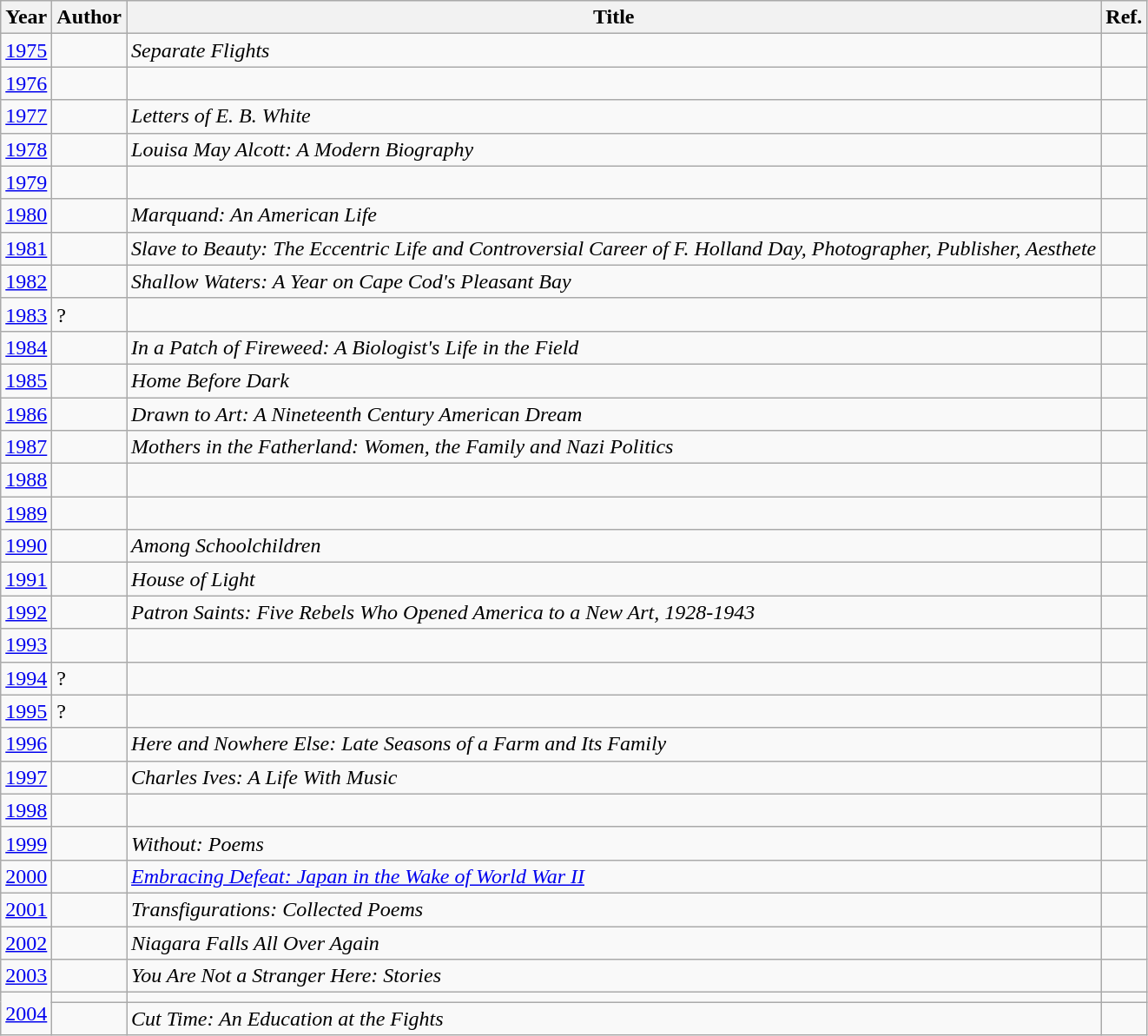<table class="wikitable sortable mw-collapsible">
<tr>
<th>Year</th>
<th>Author</th>
<th>Title</th>
<th>Ref.</th>
</tr>
<tr>
<td><a href='#'>1975</a></td>
<td></td>
<td><em>Separate Flights</em></td>
<td></td>
</tr>
<tr>
<td><a href='#'>1976</a></td>
<td></td>
<td {{sortname><em></em></td>
<td></td>
</tr>
<tr>
<td><a href='#'>1977</a></td>
<td></td>
<td><em>Letters of E. B. White</em></td>
<td></td>
</tr>
<tr>
<td><a href='#'>1978</a></td>
<td></td>
<td><em>Louisa May Alcott: A Modern Biography</em></td>
<td></td>
</tr>
<tr>
<td><a href='#'>1979</a></td>
<td></td>
<td><em></em></td>
<td></td>
</tr>
<tr>
<td><a href='#'>1980</a></td>
<td></td>
<td><em>Marquand: An American Life</em></td>
<td></td>
</tr>
<tr>
<td><a href='#'>1981</a></td>
<td></td>
<td><em>Slave to Beauty: The Eccentric Life and Controversial Career of F. Holland Day, Photographer, Publisher, Aesthete</em></td>
<td></td>
</tr>
<tr>
<td><a href='#'>1982</a></td>
<td></td>
<td><em>Shallow Waters: A Year on Cape Cod's Pleasant Bay</em></td>
<td></td>
</tr>
<tr>
<td><a href='#'>1983</a></td>
<td>?</td>
<td></td>
<td></td>
</tr>
<tr>
<td><a href='#'>1984</a></td>
<td></td>
<td><em>In a Patch of Fireweed: A Biologist's Life in the Field</em></td>
<td></td>
</tr>
<tr>
<td><a href='#'>1985</a></td>
<td></td>
<td><em>Home Before Dark</em></td>
<td></td>
</tr>
<tr>
<td><a href='#'>1986</a></td>
<td></td>
<td><em>Drawn to Art: A Nineteenth Century American Dream</em></td>
<td></td>
</tr>
<tr>
<td><a href='#'>1987</a></td>
<td></td>
<td><em>Mothers in the Fatherland: Women, the Family and Nazi Politics</em></td>
<td></td>
</tr>
<tr>
<td><a href='#'>1988</a></td>
<td></td>
<td><em></em></td>
<td></td>
</tr>
<tr>
<td><a href='#'>1989</a></td>
<td></td>
<td><em></em></td>
<td></td>
</tr>
<tr>
<td><a href='#'>1990</a></td>
<td></td>
<td><em>Among Schoolchildren</em></td>
<td></td>
</tr>
<tr>
<td><a href='#'>1991</a></td>
<td></td>
<td><em>House of Light</em></td>
<td></td>
</tr>
<tr>
<td><a href='#'>1992</a></td>
<td></td>
<td><em>Patron Saints: Five Rebels Who Opened America to a New Art, 1928-1943</em></td>
<td></td>
</tr>
<tr>
<td><a href='#'>1993</a></td>
<td></td>
<td {{sortname><em></em></td>
<td></td>
</tr>
<tr>
<td><a href='#'>1994</a></td>
<td>?</td>
<td></td>
<td></td>
</tr>
<tr>
<td><a href='#'>1995</a></td>
<td>?</td>
<td></td>
<td></td>
</tr>
<tr>
<td><a href='#'>1996</a></td>
<td></td>
<td><em>Here and Nowhere Else: Late Seasons of a Farm and Its Family</em></td>
<td></td>
</tr>
<tr>
<td><a href='#'>1997</a></td>
<td></td>
<td><em>Charles Ives: A Life With Music</em></td>
<td></td>
</tr>
<tr>
<td><a href='#'>1998</a></td>
<td></td>
<td><em></em></td>
<td></td>
</tr>
<tr>
<td><a href='#'>1999</a></td>
<td></td>
<td><em>Without: Poems</em></td>
<td></td>
</tr>
<tr>
<td><a href='#'>2000</a></td>
<td></td>
<td><em><a href='#'>Embracing Defeat: Japan in the Wake of World War II</a></em></td>
<td></td>
</tr>
<tr>
<td><a href='#'>2001</a></td>
<td></td>
<td><em>Transfigurations: Collected Poems</em></td>
<td></td>
</tr>
<tr>
<td><a href='#'>2002</a></td>
<td></td>
<td><em>Niagara Falls All Over Again</em></td>
<td></td>
</tr>
<tr>
<td><a href='#'>2003</a></td>
<td></td>
<td><em>You Are Not a Stranger Here: Stories</em></td>
<td></td>
</tr>
<tr>
<td rowspan="2"><a href='#'>2004</a></td>
<td></td>
<td><em></em></td>
<td></td>
</tr>
<tr>
<td></td>
<td><em>Cut Time: An Education at the Fights</em></td>
<td></td>
</tr>
</table>
